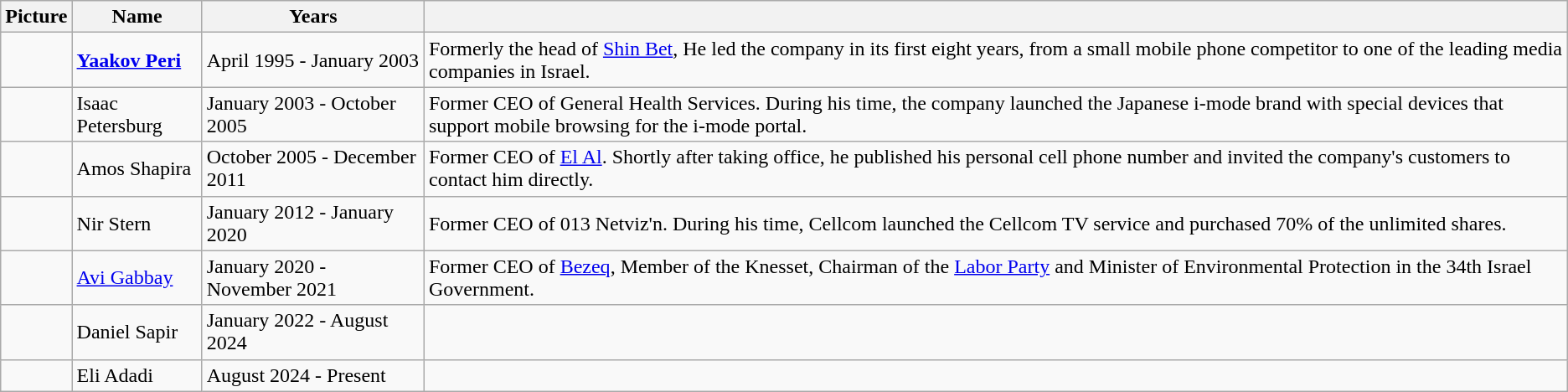<table class="wikitable">
<tr>
<th>Picture</th>
<th>Name</th>
<th>Years</th>
<th></th>
</tr>
<tr>
<td></td>
<td><strong><a href='#'>Yaakov Peri</a></strong></td>
<td>April 1995 - January 2003</td>
<td>Formerly the head of <a href='#'>Shin Bet</a>, He led the company in its first eight years, from a small mobile phone competitor to one of the leading media companies in Israel.</td>
</tr>
<tr>
<td></td>
<td>Isaac Petersburg</td>
<td>January 2003 - October 2005</td>
<td>Former CEO of General Health Services. During his time, the company launched the Japanese i-mode brand with special devices that support mobile browsing for the i-mode portal.</td>
</tr>
<tr>
<td></td>
<td>Amos Shapira</td>
<td>October 2005 - December 2011</td>
<td>Former CEO of <a href='#'>El Al</a>. Shortly after taking office, he published his personal cell phone number and invited the company's customers to contact him directly.</td>
</tr>
<tr>
<td></td>
<td>Nir Stern</td>
<td>January 2012 - January 2020</td>
<td>Former CEO of 013 Netviz'n. During his time, Cellcom launched the Cellcom TV service and purchased 70% of the unlimited shares.</td>
</tr>
<tr>
<td></td>
<td><a href='#'>Avi Gabbay</a></td>
<td>January 2020 -<br>November 2021</td>
<td>Former CEO of <a href='#'>Bezeq</a>, Member of the Knesset, Chairman of the <a href='#'>Labor Party</a> and Minister of Environmental Protection in the 34th Israel Government.</td>
</tr>
<tr>
<td></td>
<td>Daniel Sapir</td>
<td>January 2022 - August 2024</td>
<td></td>
</tr>
<tr>
<td></td>
<td>Eli Adadi</td>
<td>August 2024 - Present</td>
<td></td>
</tr>
</table>
